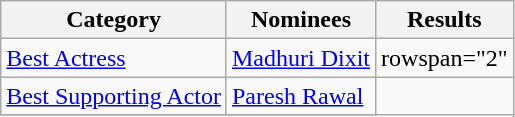<table class="wikitable">
<tr>
<th>Category</th>
<th>Nominees</th>
<th>Results</th>
</tr>
<tr>
<td><a href='#'>Best Actress</a></td>
<td><a href='#'>Madhuri Dixit</a></td>
<td>rowspan="2"</td>
</tr>
<tr>
<td><a href='#'>Best Supporting Actor</a></td>
<td><a href='#'>Paresh Rawal</a></td>
</tr>
<tr>
</tr>
</table>
